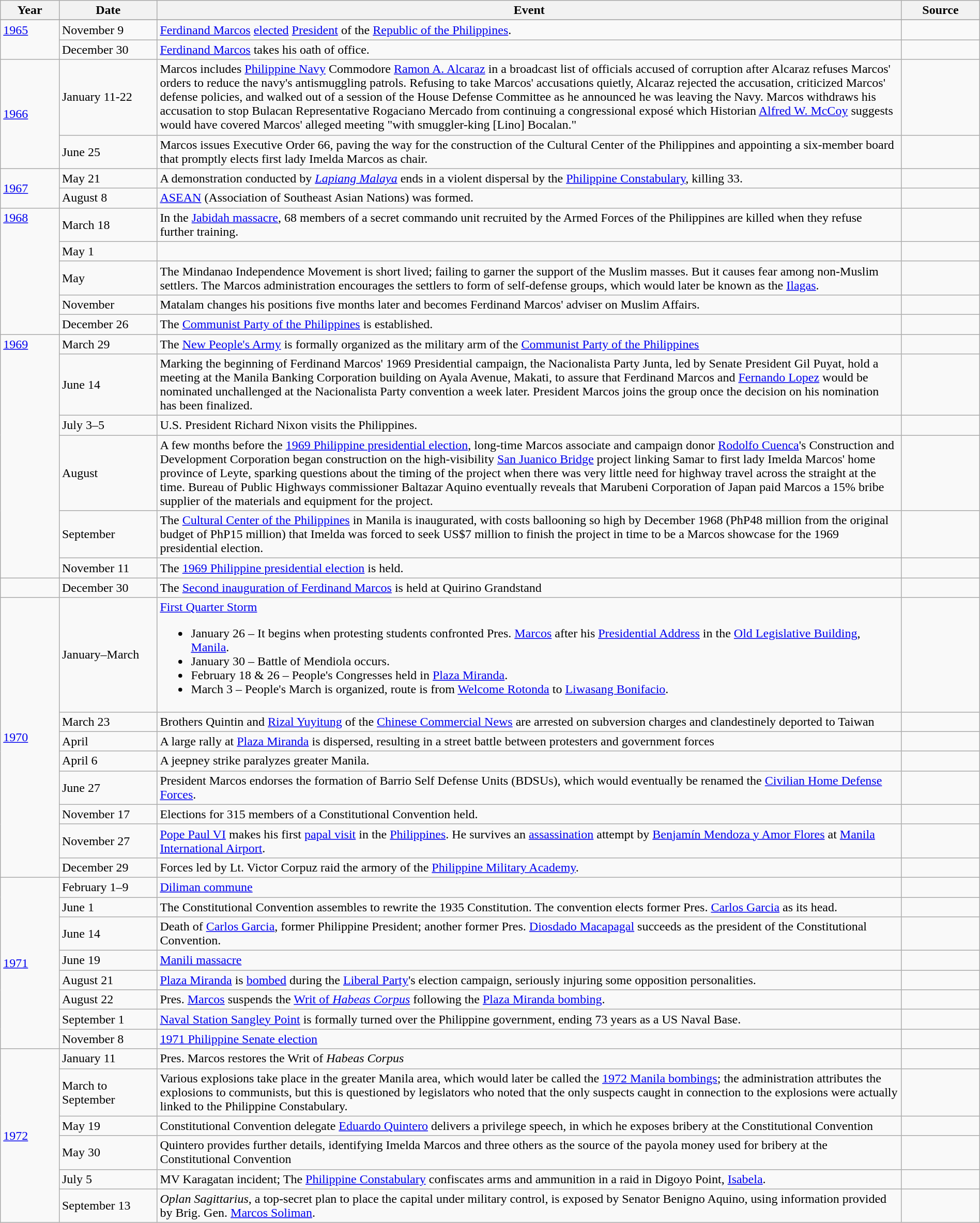<table class="wikitable" width="100%">
<tr>
<th style="width:6%">Year</th>
<th style="width:10%">Date</th>
<th>Event</th>
<th style="width:8%">Source</th>
</tr>
<tr>
</tr>
<tr>
<td rowspan="2" valign="top"><a href='#'>1965</a></td>
<td>November 9</td>
<td><a href='#'>Ferdinand Marcos</a> <a href='#'>elected</a> <a href='#'>President</a> of the <a href='#'>Republic of the Philippines</a>.</td>
<td></td>
</tr>
<tr>
<td>December 30</td>
<td><a href='#'>Ferdinand Marcos</a> takes his oath of office.</td>
<td></td>
</tr>
<tr>
<td rowspan="2"><a href='#'>1966</a></td>
<td>January 11-22</td>
<td>Marcos includes <a href='#'>Philippine Navy</a> Commodore <a href='#'>Ramon A. Alcaraz</a> in a broadcast list of officials accused of corruption after Alcaraz refuses Marcos' orders to reduce the navy's antismuggling patrols.  Refusing to take Marcos' accusations quietly, Alcaraz rejected the accusation, criticized Marcos' defense policies, and walked out of a session of the House Defense Committee as he announced he was leaving the Navy.  Marcos withdraws his accusation to stop Bulacan Representative Rogaciano Mercado from continuing a congressional exposé which Historian <a href='#'>Alfred W. McCoy</a> suggests would have covered Marcos' alleged meeting "with smuggler-king [Lino] Bocalan."</td>
<td></td>
</tr>
<tr>
<td>June 25</td>
<td>Marcos issues Executive Order 66, paving the way for the construction of the Cultural Center of the Philippines and appointing a six-member board that promptly elects first lady Imelda Marcos as chair.</td>
<td></td>
</tr>
<tr>
<td rowspan="2"><a href='#'>1967</a></td>
<td>May 21</td>
<td>A demonstration conducted by <em><a href='#'>Lapiang Malaya</a></em> ends in a violent dispersal by the <a href='#'>Philippine Constabulary</a>, killing 33.</td>
<td></td>
</tr>
<tr>
<td>August 8</td>
<td><a href='#'>ASEAN</a> (Association of Southeast Asian Nations) was formed.</td>
<td></td>
</tr>
<tr>
<td rowspan="5" valign="top"><a href='#'>1968</a></td>
<td>March 18</td>
<td>In the <a href='#'>Jabidah massacre</a>, 68 members of a secret commando unit recruited by the Armed Forces of the Philippines are killed when they refuse further training.</td>
<td></td>
</tr>
<tr>
<td>May 1</td>
<td Two months after the ></td>
</tr>
<tr>
<td>May</td>
<td>The Mindanao Independence Movement is short lived; failing to garner the support of the Muslim masses. But it causes fear among non-Muslim settlers. The Marcos administration encourages the settlers to form of self-defense groups, which would later be known as the <a href='#'>Ilagas</a>.</td>
<td></td>
</tr>
<tr>
<td>November</td>
<td>Matalam changes his positions five months later and becomes Ferdinand Marcos' adviser on Muslim Affairs.</td>
<td></td>
</tr>
<tr>
<td>December 26</td>
<td>The <a href='#'>Communist Party of the Philippines</a> is established.</td>
<td><br></td>
</tr>
<tr>
<td rowspan="6" valign="top"><a href='#'>1969</a></td>
<td>March 29</td>
<td>The <a href='#'>New People's Army</a> is formally organized as the military arm of the <a href='#'>Communist Party of the Philippines</a></td>
<td><br></td>
</tr>
<tr>
<td>June 14</td>
<td>Marking the beginning of Ferdinand Marcos' 1969 Presidential campaign, the Nacionalista Party Junta, led by Senate President Gil Puyat, hold a meeting at the Manila Banking Corporation building on Ayala Avenue, Makati, to assure that Ferdinand Marcos and <a href='#'>Fernando Lopez</a> would be nominated unchallenged at the Nacionalista Party convention a week later. President Marcos joins the group once the decision on his nomination has been finalized.</td>
<td></td>
</tr>
<tr>
<td>July 3–5</td>
<td>U.S. President Richard Nixon visits the Philippines.</td>
<td></td>
</tr>
<tr>
<td>August</td>
<td>A few months before the <a href='#'>1969 Philippine presidential election</a>, long-time Marcos associate and campaign donor <a href='#'>Rodolfo Cuenca</a>'s Construction and Development Corporation began construction on the high-visibility <a href='#'>San Juanico Bridge</a> project linking Samar to first lady Imelda Marcos' home province of Leyte, sparking questions about the timing of the project when there was very little need for highway travel across the straight at the time. Bureau of Public Highways commissioner Baltazar Aquino eventually reveals that Marubeni Corporation of Japan paid Marcos a 15% bribe supplier of the materials and equipment for the project.</td>
<td>  </td>
</tr>
<tr>
<td>September</td>
<td>The <a href='#'>Cultural Center of the Philippines</a> in Manila is inaugurated, with costs ballooning so high by December 1968 (PhP48 million from the original budget of PhP15 million) that Imelda was forced to seek US$7 million to finish the project in time to be a Marcos showcase for the 1969 presidential election.</td>
<td><br></td>
</tr>
<tr>
<td>November 11</td>
<td>The <a href='#'>1969 Philippine presidential election</a> is held.</td>
<td></td>
</tr>
<tr>
<td></td>
<td>December 30</td>
<td>The <a href='#'>Second inauguration of Ferdinand Marcos</a> is held at Quirino Grandstand</td>
<td></td>
</tr>
<tr>
<td rowspan="8"><a href='#'>1970</a></td>
<td>January–March</td>
<td><a href='#'>First Quarter Storm</a><br><ul><li>January 26 – It begins when protesting students confronted Pres. <a href='#'>Marcos</a> after his <a href='#'>Presidential Address</a> in the <a href='#'>Old Legislative Building</a>, <a href='#'>Manila</a>.</li><li>January 30 – Battle of Mendiola occurs.</li><li>February 18 & 26 – People's Congresses held in <a href='#'>Plaza Miranda</a>.</li><li>March 3 – People's March is organized, route is from <a href='#'>Welcome Rotonda</a> to <a href='#'>Liwasang Bonifacio</a>.</li></ul></td>
<td></td>
</tr>
<tr>
<td>March 23</td>
<td>Brothers Quintin and <a href='#'>Rizal Yuyitung</a> of the <a href='#'>Chinese Commercial News</a> are arrested on subversion charges and clandestinely deported to Taiwan</td>
<td></td>
</tr>
<tr>
<td>April</td>
<td>A large rally at <a href='#'>Plaza Miranda</a> is dispersed, resulting in a street battle between protesters and government forces</td>
<td></td>
</tr>
<tr>
<td>April 6</td>
<td>A jeepney strike paralyzes greater Manila.</td>
<td></td>
</tr>
<tr>
<td>June 27</td>
<td>President Marcos endorses the formation of Barrio Self Defense Units (BDSUs), which would eventually be renamed the <a href='#'>Civilian Home Defense Forces</a>.</td>
<td></td>
</tr>
<tr>
<td>November 17</td>
<td>Elections for 315 members of a Constitutional Convention held.</td>
<td></td>
</tr>
<tr>
<td>November 27</td>
<td><a href='#'>Pope Paul VI</a> makes his first <a href='#'>papal visit</a> in the <a href='#'>Philippines</a>. He survives an <a href='#'>assassination</a> attempt by <a href='#'>Benjamín Mendoza y Amor Flores</a> at <a href='#'>Manila International Airport</a>.</td>
<td></td>
</tr>
<tr>
<td>December 29</td>
<td>Forces led by Lt. Victor Corpuz raid the armory of the <a href='#'>Philippine Military Academy</a>.</td>
<td></td>
</tr>
<tr>
<td rowspan="8"><a href='#'>1971</a></td>
<td>February 1–9</td>
<td><a href='#'>Diliman commune</a></td>
<td></td>
</tr>
<tr>
<td>June 1</td>
<td>The Constitutional Convention assembles to rewrite the 1935 Constitution. The convention elects former Pres. <a href='#'>Carlos Garcia</a> as its head.</td>
<td><br></td>
</tr>
<tr>
<td>June 14</td>
<td>Death of <a href='#'>Carlos Garcia</a>, former Philippine President; another former Pres. <a href='#'>Diosdado Macapagal</a> succeeds as the president of the Constitutional Convention.</td>
<td></td>
</tr>
<tr>
<td>June 19</td>
<td><a href='#'>Manili massacre</a></td>
<td></td>
</tr>
<tr>
<td>August 21</td>
<td><a href='#'>Plaza Miranda</a> is <a href='#'>bombed</a> during the <a href='#'>Liberal Party</a>'s election campaign, seriously injuring some opposition personalities.</td>
<td></td>
</tr>
<tr>
<td>August 22</td>
<td>Pres. <a href='#'>Marcos</a> suspends the <a href='#'>Writ of <em>Habeas Corpus</em></a> following the <a href='#'>Plaza Miranda bombing</a>.</td>
<td></td>
</tr>
<tr>
<td>September 1</td>
<td><a href='#'>Naval Station Sangley Point</a> is formally turned over the Philippine government, ending 73 years as a US Naval Base.</td>
<td></td>
</tr>
<tr>
<td>November 8</td>
<td><a href='#'>1971 Philippine Senate election</a></td>
<td></td>
</tr>
<tr>
<td rowspan="6"><a href='#'>1972</a></td>
<td>January 11</td>
<td>Pres. Marcos restores the Writ of <em>Habeas Corpus</em></td>
<td></td>
</tr>
<tr>
<td>March to September</td>
<td>Various explosions take place in the greater Manila area, which would later be called the <a href='#'>1972 Manila bombings</a>; the administration attributes the explosions to communists, but this is questioned by legislators who noted that the only suspects caught in connection to the explosions were actually linked to the Philippine Constabulary.</td>
<td></td>
</tr>
<tr>
<td>May 19</td>
<td>Constitutional Convention delegate <a href='#'>Eduardo Quintero</a> delivers a privilege speech, in which he exposes bribery at the Constitutional Convention</td>
<td></td>
</tr>
<tr>
<td>May 30</td>
<td>Quintero provides further details, identifying Imelda Marcos and three others as the source of the payola money used for bribery at the Constitutional Convention</td>
<td></td>
</tr>
<tr>
<td>July 5</td>
<td>MV Karagatan incident; The <a href='#'>Philippine Constabulary</a> confiscates arms and ammunition in a raid in Digoyo Point, <a href='#'>Isabela</a>.</td>
<td></td>
</tr>
<tr>
<td>September 13</td>
<td><em>Oplan Sagittarius</em>, a top-secret plan to place the capital under military control, is exposed by Senator Benigno Aquino, using information provided by Brig. Gen. <a href='#'>Marcos Soliman</a>.</td>
<td></td>
</tr>
</table>
